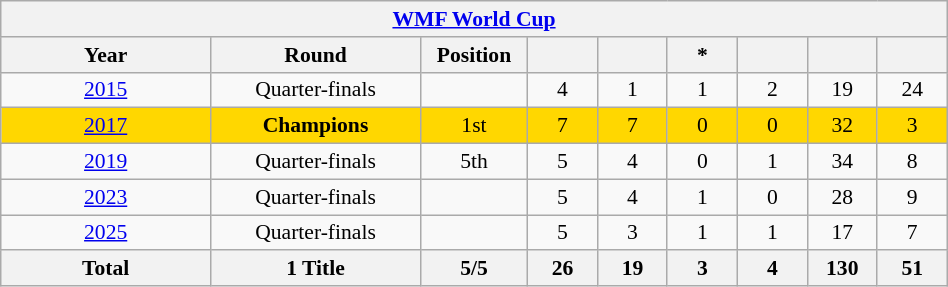<table class="wikitable" style="font-size:90%; text-align:center;" width="50%">
<tr>
<th colspan="9"><a href='#'>WMF World Cup</a></th>
</tr>
<tr>
<th width="15%">Year</th>
<th width="15%">Round</th>
<th width="5%">Position</th>
<th width="5%"></th>
<th width="5%"></th>
<th width="5%">*</th>
<th width="5%"></th>
<th width="5%"></th>
<th width="5%"></th>
</tr>
<tr bgcolor="">
<td> <a href='#'>2015</a></td>
<td>Quarter-finals</td>
<td></td>
<td>4</td>
<td>1</td>
<td>1</td>
<td>2</td>
<td>19</td>
<td>24</td>
</tr>
<tr style="background:gold;">
<td> <a href='#'>2017</a></td>
<td><strong>Champions</strong></td>
<td>1st</td>
<td>7</td>
<td>7</td>
<td>0</td>
<td>0</td>
<td>32</td>
<td>3</td>
</tr>
<tr>
<td> <a href='#'>2019</a></td>
<td>Quarter-finals</td>
<td>5th</td>
<td>5</td>
<td>4</td>
<td>0</td>
<td>1</td>
<td>34</td>
<td>8</td>
</tr>
<tr>
<td> <a href='#'>2023</a></td>
<td>Quarter-finals</td>
<td></td>
<td>5</td>
<td>4</td>
<td>1</td>
<td>0</td>
<td>28</td>
<td>9</td>
</tr>
<tr>
<td> <a href='#'>2025</a></td>
<td>Quarter-finals</td>
<td></td>
<td>5</td>
<td>3</td>
<td>1</td>
<td>1</td>
<td>17</td>
<td>7</td>
</tr>
<tr>
<th>Total</th>
<th>1 Title</th>
<th>5/5</th>
<th>26</th>
<th>19</th>
<th>3</th>
<th>4</th>
<th>130</th>
<th>51</th>
</tr>
</table>
